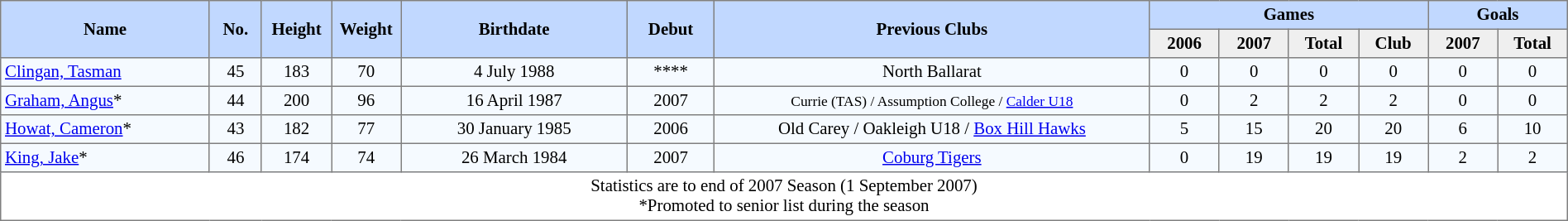<table border=1 style="border-collapse:collapse; font-size:87%; text-align:center;" cellpadding=3 cellspacing=0 width=100%>
<tr bgcolor=#C1D8FF>
<th rowspan=2 width=12%>Name</th>
<th rowspan=2 width=3%>No.</th>
<th rowspan=2 width=4%>Height</th>
<th rowspan=2 width=4%>Weight</th>
<th rowspan=2 width=13%>Birthdate</th>
<th rowspan=2 width=5%>Debut</th>
<th rowspan=2 width=25%>Previous Clubs</th>
<th colspan=4>Games</th>
<th colspan=2>Goals</th>
</tr>
<tr bgcolor=#EFEFEF>
<th width=4%>2006</th>
<th width=4%>2007</th>
<th width=4%>Total</th>
<th width=4%>Club</th>
<th width=4%>2007</th>
<th width=4%>Total</th>
</tr>
<tr bgcolor=#F5FAFF>
<td align=left><a href='#'>Clingan, Tasman</a></td>
<td>45</td>
<td>183</td>
<td>70</td>
<td>4 July 1988</td>
<td>****</td>
<td>North Ballarat</td>
<td>0</td>
<td>0</td>
<td>0</td>
<td>0</td>
<td>0</td>
<td>0</td>
</tr>
<tr bgcolor=#F5FAFF>
<td align=left><a href='#'>Graham, Angus</a>*</td>
<td>44</td>
<td>200</td>
<td>96</td>
<td>16 April 1987</td>
<td>2007</td>
<td><small>Currie (TAS) / Assumption College / <a href='#'>Calder U18</a></small></td>
<td>0</td>
<td>2</td>
<td>2</td>
<td>2</td>
<td>0</td>
<td>0</td>
</tr>
<tr bgcolor=#F5FAFF>
<td align=left><a href='#'>Howat, Cameron</a>*</td>
<td>43</td>
<td>182</td>
<td>77</td>
<td>30 January 1985</td>
<td>2006</td>
<td>Old Carey / Oakleigh U18 / <a href='#'>Box Hill Hawks</a></td>
<td>5</td>
<td>15</td>
<td>20</td>
<td>20</td>
<td>6</td>
<td>10</td>
</tr>
<tr bgcolor=#F5FAFF>
<td align=left><a href='#'>King, Jake</a>*</td>
<td>46</td>
<td>174</td>
<td>74</td>
<td>26 March 1984</td>
<td>2007</td>
<td><a href='#'>Coburg Tigers</a></td>
<td>0</td>
<td>19</td>
<td>19</td>
<td>19</td>
<td>2</td>
<td>2</td>
</tr>
<tr>
<td align="center" colspan="13">Statistics are to end of 2007 Season (1 September 2007) <br> *Promoted to senior list during the season</td>
</tr>
</table>
